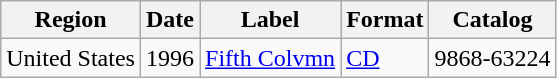<table class="wikitable">
<tr>
<th>Region</th>
<th>Date</th>
<th>Label</th>
<th>Format</th>
<th>Catalog</th>
</tr>
<tr>
<td>United States</td>
<td>1996</td>
<td><a href='#'>Fifth Colvmn</a></td>
<td><a href='#'>CD</a></td>
<td>9868-63224</td>
</tr>
</table>
